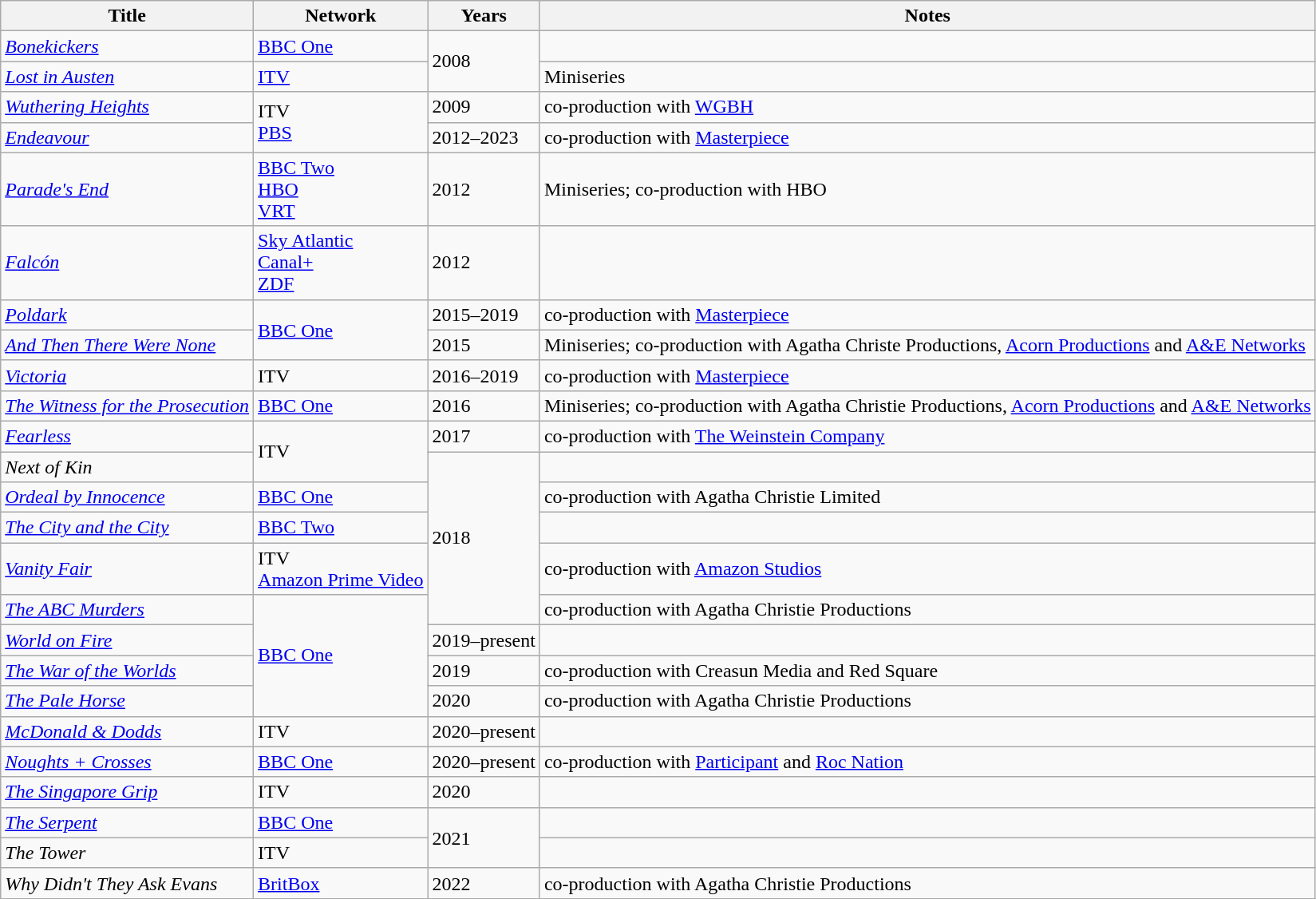<table class="wikitable sortable">
<tr>
<th>Title</th>
<th>Network</th>
<th>Years</th>
<th>Notes</th>
</tr>
<tr>
<td><em><a href='#'>Bonekickers</a></em></td>
<td><a href='#'>BBC One</a></td>
<td rowspan="2">2008</td>
</tr>
<tr>
<td><em><a href='#'>Lost in Austen</a></em></td>
<td><a href='#'>ITV</a></td>
<td>Miniseries</td>
</tr>
<tr>
<td><em><a href='#'>Wuthering Heights</a></em></td>
<td rowspan="2">ITV<br><a href='#'>PBS</a></td>
<td>2009</td>
<td>co-production with <a href='#'>WGBH</a></td>
</tr>
<tr>
<td><em><a href='#'>Endeavour</a></em></td>
<td>2012–2023</td>
<td>co-production with <a href='#'>Masterpiece</a></td>
</tr>
<tr>
<td><em><a href='#'>Parade's End</a></em></td>
<td><a href='#'>BBC Two</a><br><a href='#'>HBO</a><br><a href='#'>VRT</a></td>
<td>2012</td>
<td>Miniseries; co-production with HBO</td>
</tr>
<tr>
<td><em><a href='#'>Falcón</a></em></td>
<td><a href='#'>Sky Atlantic</a><br><a href='#'>Canal+</a><br><a href='#'>ZDF</a></td>
<td>2012</td>
<td></td>
</tr>
<tr>
<td><em><a href='#'>Poldark</a></em></td>
<td rowspan="2"><a href='#'>BBC One</a></td>
<td>2015–2019</td>
<td>co-production with <a href='#'>Masterpiece</a></td>
</tr>
<tr>
<td><em><a href='#'>And Then There Were None</a></em></td>
<td>2015</td>
<td>Miniseries; co-production with Agatha Christe Productions, <a href='#'>Acorn Productions</a> and <a href='#'>A&E Networks</a></td>
</tr>
<tr>
<td><em><a href='#'>Victoria</a></em></td>
<td>ITV</td>
<td>2016–2019</td>
<td>co-production with <a href='#'>Masterpiece</a></td>
</tr>
<tr>
<td><em><a href='#'>The Witness for the Prosecution</a></em></td>
<td><a href='#'>BBC One</a></td>
<td>2016</td>
<td>Miniseries; co-production with Agatha Christie Productions, <a href='#'>Acorn Productions</a> and <a href='#'>A&E Networks</a></td>
</tr>
<tr>
<td><em><a href='#'>Fearless</a></em></td>
<td rowspan="2">ITV</td>
<td>2017</td>
<td>co-production with <a href='#'>The Weinstein Company</a></td>
</tr>
<tr>
<td><em>Next of Kin</em></td>
<td rowspan="5">2018</td>
<td></td>
</tr>
<tr>
<td><em><a href='#'>Ordeal by Innocence</a></em></td>
<td><a href='#'>BBC One</a></td>
<td>co-production with Agatha Christie Limited</td>
</tr>
<tr>
<td><em><a href='#'>The City and the City</a></em></td>
<td><a href='#'>BBC Two</a></td>
<td></td>
</tr>
<tr>
<td><em><a href='#'>Vanity Fair</a></em></td>
<td>ITV<br><a href='#'>Amazon Prime Video</a></td>
<td>co-production with <a href='#'>Amazon Studios</a></td>
</tr>
<tr>
<td><em><a href='#'>The ABC Murders</a></em></td>
<td rowspan="4"><a href='#'>BBC One</a></td>
<td>co-production with Agatha Christie Productions</td>
</tr>
<tr>
<td><em><a href='#'>World on Fire</a></em></td>
<td>2019–present</td>
<td></td>
</tr>
<tr>
<td><em><a href='#'>The War of the Worlds</a></em></td>
<td>2019</td>
<td>co-production with Creasun Media and Red Square</td>
</tr>
<tr>
<td><em><a href='#'>The Pale Horse</a></em></td>
<td>2020</td>
<td>co-production with Agatha Christie Productions</td>
</tr>
<tr>
<td><em><a href='#'>McDonald & Dodds</a></em></td>
<td>ITV</td>
<td>2020–present</td>
<td></td>
</tr>
<tr>
<td><em><a href='#'>Noughts + Crosses</a></em></td>
<td><a href='#'>BBC One</a></td>
<td>2020–present</td>
<td>co-production with <a href='#'>Participant</a> and <a href='#'>Roc Nation</a></td>
</tr>
<tr>
<td><em><a href='#'>The Singapore Grip</a></em></td>
<td>ITV</td>
<td>2020</td>
<td></td>
</tr>
<tr>
<td><em><a href='#'>The Serpent</a></em></td>
<td><a href='#'>BBC One</a></td>
<td rowspan="2">2021</td>
</tr>
<tr>
<td><em>The Tower</em></td>
<td>ITV</td>
<td></td>
</tr>
<tr>
<td><em>Why Didn't They Ask Evans</em></td>
<td><a href='#'>BritBox</a></td>
<td>2022</td>
<td>co-production with Agatha Christie Productions</td>
</tr>
</table>
